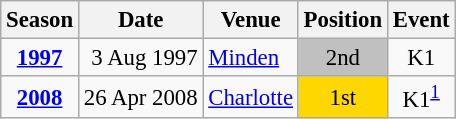<table class="wikitable" style="text-align:center; font-size:95%;">
<tr>
<th>Season</th>
<th>Date</th>
<th>Venue</th>
<th>Position</th>
<th>Event</th>
</tr>
<tr>
<td><strong><a href='#'>1997</a></strong></td>
<td align=right>3 Aug 1997</td>
<td align=left><a href='#'>Minden</a></td>
<td bgcolor=silver>2nd</td>
<td>K1</td>
</tr>
<tr>
<td><strong><a href='#'>2008</a></strong></td>
<td align=right>26 Apr 2008</td>
<td align=left><a href='#'>Charlotte</a></td>
<td bgcolor=gold>1st</td>
<td>K1<sup><a href='#'>1</a></sup></td>
</tr>
</table>
